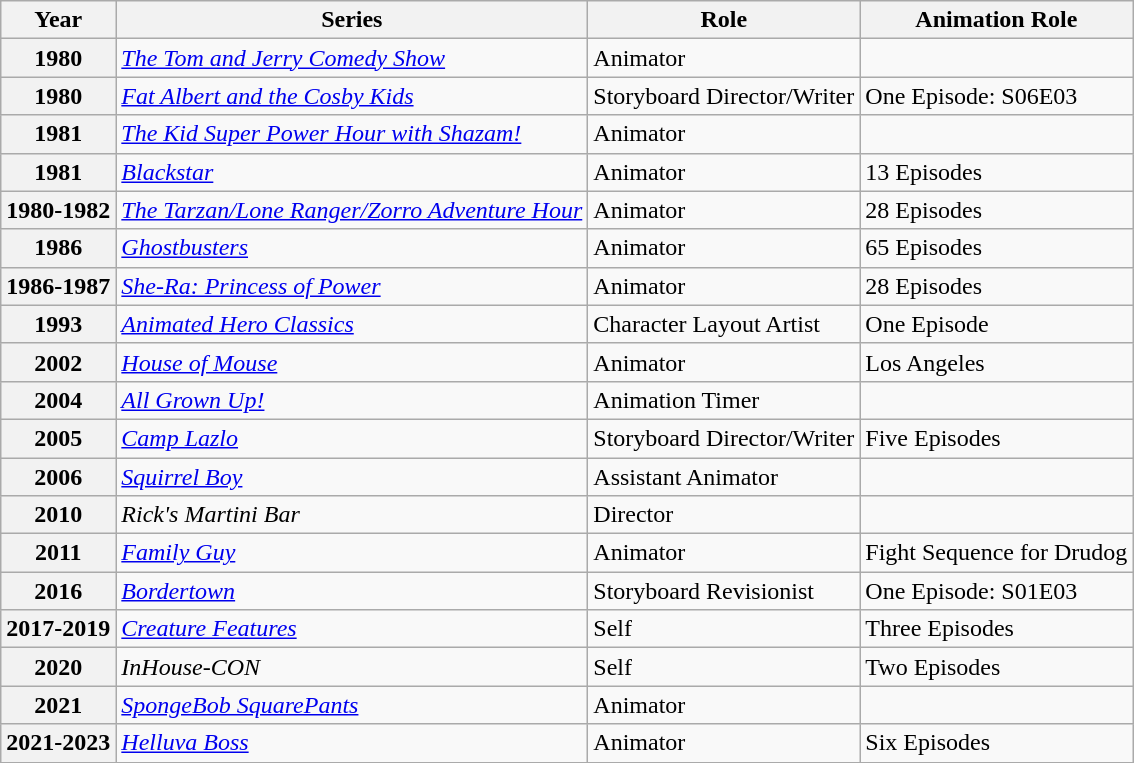<table class="wikitable plainrowheaders sortable">
<tr>
<th scope="col">Year</th>
<th scope="col">Series</th>
<th scope="col">Role</th>
<th scope="col">Animation Role</th>
</tr>
<tr>
<th scope=row>1980</th>
<td><em><a href='#'>The Tom and Jerry Comedy Show</a></em></td>
<td>Animator</td>
<td></td>
</tr>
<tr>
<th scope=row>1980</th>
<td><em><a href='#'>Fat Albert and the Cosby Kids</a></em></td>
<td>Storyboard Director/Writer</td>
<td>One Episode: S06E03</td>
</tr>
<tr>
<th scope=row>1981</th>
<td><em><a href='#'>The Kid Super Power Hour with Shazam!</a></em></td>
<td>Animator</td>
<td></td>
</tr>
<tr>
<th scope=row>1981</th>
<td><em><a href='#'>Blackstar</a></em></td>
<td>Animator</td>
<td>13 Episodes</td>
</tr>
<tr>
<th scope=row>1980-1982</th>
<td><em><a href='#'>The Tarzan/Lone Ranger/Zorro Adventure Hour</a></em></td>
<td>Animator</td>
<td>28 Episodes</td>
</tr>
<tr>
<th scope=row>1986</th>
<td><em><a href='#'>Ghostbusters</a></em></td>
<td>Animator</td>
<td>65 Episodes</td>
</tr>
<tr>
<th scope=row>1986-1987</th>
<td><em><a href='#'>She-Ra: Princess of Power</a></em></td>
<td>Animator</td>
<td>28 Episodes</td>
</tr>
<tr>
<th scope=row>1993</th>
<td><em><a href='#'>Animated Hero Classics</a></em></td>
<td>Character Layout Artist</td>
<td>One Episode</td>
</tr>
<tr>
<th scope=row>2002</th>
<td><em><a href='#'>House of Mouse</a></em></td>
<td>Animator</td>
<td>Los Angeles</td>
</tr>
<tr>
<th scope=row>2004</th>
<td><em><a href='#'>All Grown Up!</a></em></td>
<td>Animation Timer</td>
<td></td>
</tr>
<tr>
<th scope=row>2005</th>
<td><em><a href='#'>Camp Lazlo</a></em></td>
<td>Storyboard Director/Writer</td>
<td>Five Episodes</td>
</tr>
<tr>
<th scope=row>2006</th>
<td><em><a href='#'>Squirrel Boy</a></em></td>
<td>Assistant Animator</td>
<td></td>
</tr>
<tr>
<th scope=row>2010</th>
<td><em>Rick's Martini Bar</em></td>
<td>Director</td>
<td></td>
</tr>
<tr>
<th scope=row>2011</th>
<td><em><a href='#'>Family Guy</a></em></td>
<td>Animator</td>
<td>Fight Sequence for Drudog</td>
</tr>
<tr>
<th scope=row>2016</th>
<td><em><a href='#'>Bordertown</a></em></td>
<td>Storyboard Revisionist</td>
<td>One Episode: S01E03</td>
</tr>
<tr>
<th scope=row>2017-2019</th>
<td><em><a href='#'>Creature Features</a></em></td>
<td>Self</td>
<td>Three Episodes</td>
</tr>
<tr>
<th scope=row>2020</th>
<td><em>InHouse-CON</em></td>
<td>Self</td>
<td>Two Episodes</td>
</tr>
<tr>
<th scope=row>2021</th>
<td><em><a href='#'>SpongeBob SquarePants</a></em></td>
<td>Animator</td>
<td></td>
</tr>
<tr>
<th scope=row>2021-2023</th>
<td><em><a href='#'>Helluva Boss</a></em></td>
<td>Animator</td>
<td>Six Episodes</td>
</tr>
<tr>
</tr>
</table>
